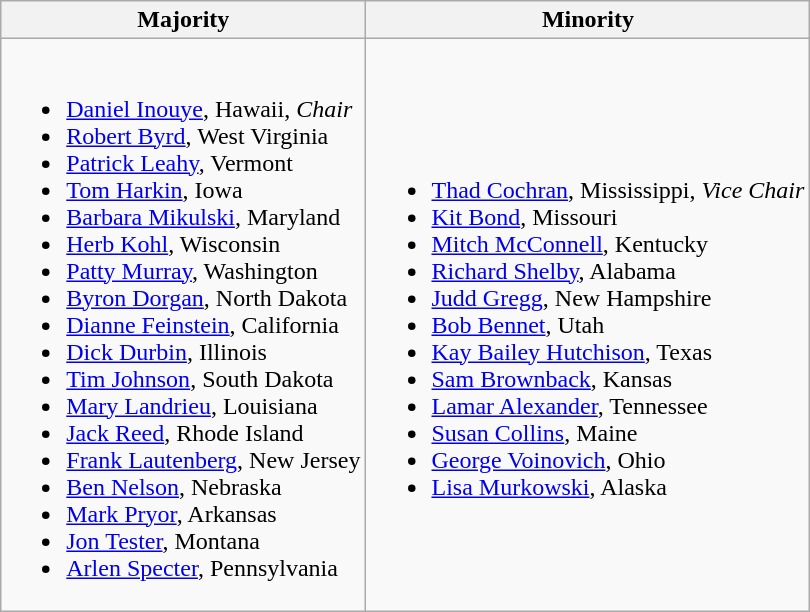<table class="wikitable">
<tr>
<th>Majority</th>
<th>Minority</th>
</tr>
<tr>
<td><br><ul><li><a href='#'>Daniel Inouye</a>, Hawaii, <em>Chair</em></li><li><a href='#'>Robert Byrd</a>, West Virginia</li><li><a href='#'>Patrick Leahy</a>, Vermont</li><li><a href='#'>Tom Harkin</a>, Iowa</li><li><a href='#'>Barbara Mikulski</a>, Maryland</li><li><a href='#'>Herb Kohl</a>, Wisconsin</li><li><a href='#'>Patty Murray</a>, Washington</li><li><a href='#'>Byron Dorgan</a>, North Dakota</li><li><a href='#'>Dianne Feinstein</a>, California</li><li><a href='#'>Dick Durbin</a>, Illinois</li><li><a href='#'>Tim Johnson</a>, South Dakota</li><li><a href='#'>Mary Landrieu</a>, Louisiana</li><li><a href='#'>Jack Reed</a>, Rhode Island</li><li><a href='#'>Frank Lautenberg</a>, New Jersey</li><li><a href='#'>Ben Nelson</a>, Nebraska</li><li><a href='#'>Mark Pryor</a>, Arkansas</li><li><a href='#'>Jon Tester</a>, Montana</li><li><a href='#'>Arlen Specter</a>, Pennsylvania</li></ul></td>
<td><br><ul><li><a href='#'>Thad Cochran</a>, Mississippi, <em>Vice Chair</em></li><li><a href='#'>Kit Bond</a>, Missouri</li><li><a href='#'>Mitch McConnell</a>, Kentucky</li><li><a href='#'>Richard Shelby</a>, Alabama</li><li><a href='#'>Judd Gregg</a>, New Hampshire</li><li><a href='#'>Bob Bennet</a>, Utah</li><li><a href='#'>Kay Bailey Hutchison</a>, Texas</li><li><a href='#'>Sam Brownback</a>, Kansas</li><li><a href='#'>Lamar Alexander</a>, Tennessee</li><li><a href='#'>Susan Collins</a>, Maine</li><li><a href='#'>George Voinovich</a>, Ohio</li><li><a href='#'>Lisa Murkowski</a>, Alaska</li></ul></td>
</tr>
</table>
